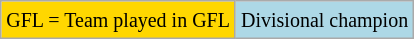<table class="wikitable" style="text-align:center">
<tr>
<td style="background:gold"><small>GFL = Team played in GFL</small></td>
<td style="background:lightblue"><small>Divisional champion</small></td>
</tr>
</table>
